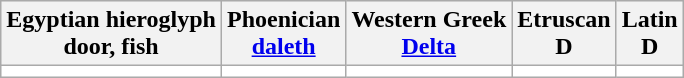<table class="wikitable">
<tr style="background-color:#EEEEEE; text-align:center;">
<th>Egyptian hieroglyph <br>door, fish</th>
<th>Phoenician <br><a href='#'>daleth</a></th>
<th>Western Greek<br><a href='#'>Delta</a></th>
<th>Etruscan <br>D</th>
<th>Latin <br>D</th>
</tr>
<tr style="background-color:white; background-color:light-dark(white,black); text-align:center;">
<td></td>
<td></td>
<td></td>
<td></td>
<td></td>
</tr>
</table>
